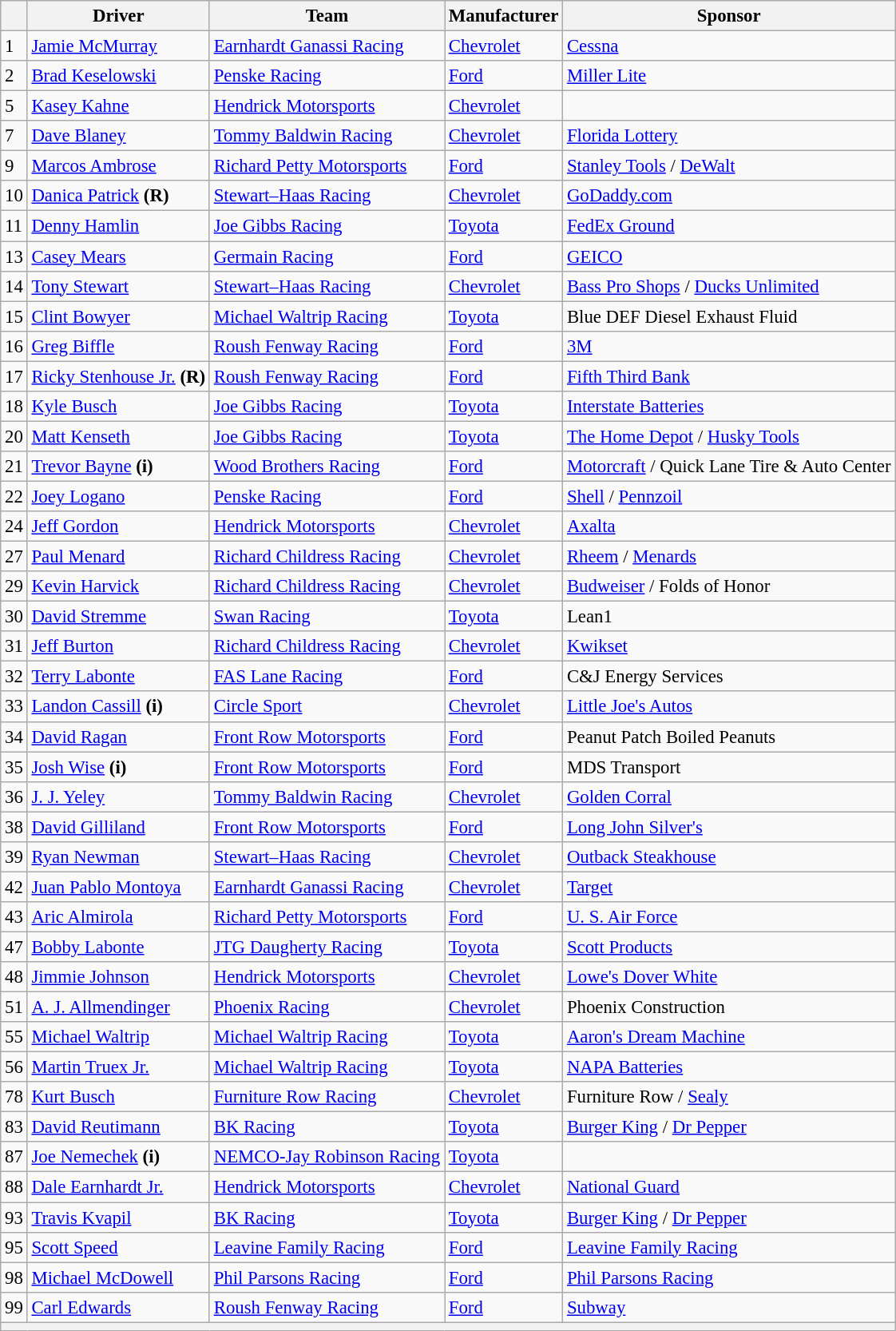<table class="wikitable" style="font-size:95%">
<tr>
<th></th>
<th>Driver</th>
<th>Team</th>
<th>Manufacturer</th>
<th>Sponsor</th>
</tr>
<tr>
<td>1</td>
<td><a href='#'>Jamie McMurray</a></td>
<td><a href='#'>Earnhardt Ganassi Racing</a></td>
<td><a href='#'>Chevrolet</a></td>
<td><a href='#'>Cessna</a></td>
</tr>
<tr>
<td>2</td>
<td><a href='#'>Brad Keselowski</a></td>
<td><a href='#'>Penske Racing</a></td>
<td><a href='#'>Ford</a></td>
<td><a href='#'>Miller Lite</a></td>
</tr>
<tr>
<td>5</td>
<td><a href='#'>Kasey Kahne</a></td>
<td><a href='#'>Hendrick Motorsports</a></td>
<td><a href='#'>Chevrolet</a></td>
<td></td>
</tr>
<tr>
<td>7</td>
<td><a href='#'>Dave Blaney</a></td>
<td><a href='#'>Tommy Baldwin Racing</a></td>
<td><a href='#'>Chevrolet</a></td>
<td><a href='#'>Florida Lottery</a></td>
</tr>
<tr>
<td>9</td>
<td><a href='#'>Marcos Ambrose</a></td>
<td><a href='#'>Richard Petty Motorsports</a></td>
<td><a href='#'>Ford</a></td>
<td><a href='#'>Stanley Tools</a> / <a href='#'>DeWalt</a></td>
</tr>
<tr>
<td>10</td>
<td><a href='#'>Danica Patrick</a> <strong>(R)</strong></td>
<td><a href='#'>Stewart–Haas Racing</a></td>
<td><a href='#'>Chevrolet</a></td>
<td><a href='#'>GoDaddy.com</a></td>
</tr>
<tr>
<td>11</td>
<td><a href='#'>Denny Hamlin</a></td>
<td><a href='#'>Joe Gibbs Racing</a></td>
<td><a href='#'>Toyota</a></td>
<td><a href='#'>FedEx Ground</a></td>
</tr>
<tr>
<td>13</td>
<td><a href='#'>Casey Mears</a></td>
<td><a href='#'>Germain Racing</a></td>
<td><a href='#'>Ford</a></td>
<td><a href='#'>GEICO</a></td>
</tr>
<tr>
<td>14</td>
<td><a href='#'>Tony Stewart</a></td>
<td><a href='#'>Stewart–Haas Racing</a></td>
<td><a href='#'>Chevrolet</a></td>
<td><a href='#'>Bass Pro Shops</a> / <a href='#'>Ducks Unlimited</a></td>
</tr>
<tr>
<td>15</td>
<td><a href='#'>Clint Bowyer</a></td>
<td><a href='#'>Michael Waltrip Racing</a></td>
<td><a href='#'>Toyota</a></td>
<td>Blue DEF Diesel Exhaust Fluid</td>
</tr>
<tr>
<td>16</td>
<td><a href='#'>Greg Biffle</a></td>
<td><a href='#'>Roush Fenway Racing</a></td>
<td><a href='#'>Ford</a></td>
<td><a href='#'>3M</a></td>
</tr>
<tr>
<td>17</td>
<td><a href='#'>Ricky Stenhouse Jr.</a> <strong>(R)</strong></td>
<td><a href='#'>Roush Fenway Racing</a></td>
<td><a href='#'>Ford</a></td>
<td><a href='#'>Fifth Third Bank</a></td>
</tr>
<tr>
<td>18</td>
<td><a href='#'>Kyle Busch</a></td>
<td><a href='#'>Joe Gibbs Racing</a></td>
<td><a href='#'>Toyota</a></td>
<td><a href='#'>Interstate Batteries</a></td>
</tr>
<tr>
<td>20</td>
<td><a href='#'>Matt Kenseth</a></td>
<td><a href='#'>Joe Gibbs Racing</a></td>
<td><a href='#'>Toyota</a></td>
<td><a href='#'>The Home Depot</a> / <a href='#'>Husky Tools</a></td>
</tr>
<tr>
<td>21</td>
<td><a href='#'>Trevor Bayne</a> <strong>(i)</strong></td>
<td><a href='#'>Wood Brothers Racing</a></td>
<td><a href='#'>Ford</a></td>
<td><a href='#'>Motorcraft</a> / Quick Lane Tire & Auto Center</td>
</tr>
<tr>
<td>22</td>
<td><a href='#'>Joey Logano</a></td>
<td><a href='#'>Penske Racing</a></td>
<td><a href='#'>Ford</a></td>
<td><a href='#'>Shell</a> / <a href='#'>Pennzoil</a></td>
</tr>
<tr>
<td>24</td>
<td><a href='#'>Jeff Gordon</a></td>
<td><a href='#'>Hendrick Motorsports</a></td>
<td><a href='#'>Chevrolet</a></td>
<td><a href='#'>Axalta</a></td>
</tr>
<tr>
<td>27</td>
<td><a href='#'>Paul Menard</a></td>
<td><a href='#'>Richard Childress Racing</a></td>
<td><a href='#'>Chevrolet</a></td>
<td><a href='#'>Rheem</a> / <a href='#'>Menards</a></td>
</tr>
<tr>
<td>29</td>
<td><a href='#'>Kevin Harvick</a></td>
<td><a href='#'>Richard Childress Racing</a></td>
<td><a href='#'>Chevrolet</a></td>
<td><a href='#'>Budweiser</a> / Folds of Honor</td>
</tr>
<tr>
<td>30</td>
<td><a href='#'>David Stremme</a></td>
<td><a href='#'>Swan Racing</a></td>
<td><a href='#'>Toyota</a></td>
<td>Lean1</td>
</tr>
<tr>
<td>31</td>
<td><a href='#'>Jeff Burton</a></td>
<td><a href='#'>Richard Childress Racing</a></td>
<td><a href='#'>Chevrolet</a></td>
<td><a href='#'>Kwikset</a></td>
</tr>
<tr>
<td>32</td>
<td><a href='#'>Terry Labonte</a></td>
<td><a href='#'>FAS Lane Racing</a></td>
<td><a href='#'>Ford</a></td>
<td>C&J Energy Services</td>
</tr>
<tr>
<td>33</td>
<td><a href='#'>Landon Cassill</a> <strong>(i)</strong></td>
<td><a href='#'>Circle Sport</a></td>
<td><a href='#'>Chevrolet</a></td>
<td><a href='#'>Little Joe's Autos</a></td>
</tr>
<tr>
<td>34</td>
<td><a href='#'>David Ragan</a></td>
<td><a href='#'>Front Row Motorsports</a></td>
<td><a href='#'>Ford</a></td>
<td>Peanut Patch Boiled Peanuts</td>
</tr>
<tr>
<td>35</td>
<td><a href='#'>Josh Wise</a> <strong>(i)</strong></td>
<td><a href='#'>Front Row Motorsports</a></td>
<td><a href='#'>Ford</a></td>
<td>MDS Transport</td>
</tr>
<tr>
<td>36</td>
<td><a href='#'>J. J. Yeley</a></td>
<td><a href='#'>Tommy Baldwin Racing</a></td>
<td><a href='#'>Chevrolet</a></td>
<td><a href='#'>Golden Corral</a></td>
</tr>
<tr>
<td>38</td>
<td><a href='#'>David Gilliland</a></td>
<td><a href='#'>Front Row Motorsports</a></td>
<td><a href='#'>Ford</a></td>
<td><a href='#'>Long John Silver's</a></td>
</tr>
<tr>
<td>39</td>
<td><a href='#'>Ryan Newman</a></td>
<td><a href='#'>Stewart–Haas Racing</a></td>
<td><a href='#'>Chevrolet</a></td>
<td><a href='#'>Outback Steakhouse</a></td>
</tr>
<tr>
<td>42</td>
<td><a href='#'>Juan Pablo Montoya</a></td>
<td><a href='#'>Earnhardt Ganassi Racing</a></td>
<td><a href='#'>Chevrolet</a></td>
<td><a href='#'>Target</a></td>
</tr>
<tr>
<td>43</td>
<td><a href='#'>Aric Almirola</a></td>
<td><a href='#'>Richard Petty Motorsports</a></td>
<td><a href='#'>Ford</a></td>
<td><a href='#'>U. S. Air Force</a></td>
</tr>
<tr>
<td>47</td>
<td><a href='#'>Bobby Labonte</a></td>
<td><a href='#'>JTG Daugherty Racing</a></td>
<td><a href='#'>Toyota</a></td>
<td><a href='#'>Scott Products</a></td>
</tr>
<tr>
<td>48</td>
<td><a href='#'>Jimmie Johnson</a></td>
<td><a href='#'>Hendrick Motorsports</a></td>
<td><a href='#'>Chevrolet</a></td>
<td><a href='#'>Lowe's Dover White</a></td>
</tr>
<tr>
<td>51</td>
<td><a href='#'>A. J. Allmendinger</a></td>
<td><a href='#'>Phoenix Racing</a></td>
<td><a href='#'>Chevrolet</a></td>
<td>Phoenix Construction</td>
</tr>
<tr>
<td>55</td>
<td><a href='#'>Michael Waltrip</a></td>
<td><a href='#'>Michael Waltrip Racing</a></td>
<td><a href='#'>Toyota</a></td>
<td><a href='#'>Aaron's Dream Machine</a></td>
</tr>
<tr>
<td>56</td>
<td><a href='#'>Martin Truex Jr.</a></td>
<td><a href='#'>Michael Waltrip Racing</a></td>
<td><a href='#'>Toyota</a></td>
<td><a href='#'>NAPA Batteries</a></td>
</tr>
<tr>
<td>78</td>
<td><a href='#'>Kurt Busch</a></td>
<td><a href='#'>Furniture Row Racing</a></td>
<td><a href='#'>Chevrolet</a></td>
<td>Furniture Row / <a href='#'>Sealy</a></td>
</tr>
<tr>
<td>83</td>
<td><a href='#'>David Reutimann</a></td>
<td><a href='#'>BK Racing</a></td>
<td><a href='#'>Toyota</a></td>
<td><a href='#'>Burger King</a> / <a href='#'>Dr Pepper</a></td>
</tr>
<tr>
<td>87</td>
<td><a href='#'>Joe Nemechek</a> <strong>(i)</strong></td>
<td><a href='#'>NEMCO-Jay Robinson Racing</a></td>
<td><a href='#'>Toyota</a></td>
<td></td>
</tr>
<tr>
<td>88</td>
<td><a href='#'>Dale Earnhardt Jr.</a></td>
<td><a href='#'>Hendrick Motorsports</a></td>
<td><a href='#'>Chevrolet</a></td>
<td><a href='#'>National Guard</a></td>
</tr>
<tr>
<td>93</td>
<td><a href='#'>Travis Kvapil</a></td>
<td><a href='#'>BK Racing</a></td>
<td><a href='#'>Toyota</a></td>
<td><a href='#'>Burger King</a> / <a href='#'>Dr Pepper</a></td>
</tr>
<tr>
<td>95</td>
<td><a href='#'>Scott Speed</a></td>
<td><a href='#'>Leavine Family Racing</a></td>
<td><a href='#'>Ford</a></td>
<td><a href='#'>Leavine Family Racing</a></td>
</tr>
<tr>
<td>98</td>
<td><a href='#'>Michael McDowell</a></td>
<td><a href='#'>Phil Parsons Racing</a></td>
<td><a href='#'>Ford</a></td>
<td><a href='#'>Phil Parsons Racing</a></td>
</tr>
<tr>
<td>99</td>
<td><a href='#'>Carl Edwards</a></td>
<td><a href='#'>Roush Fenway Racing</a></td>
<td><a href='#'>Ford</a></td>
<td><a href='#'>Subway</a></td>
</tr>
<tr>
<th colspan="5"></th>
</tr>
</table>
